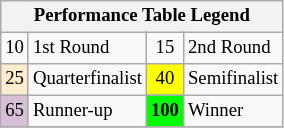<table class="wikitable" style="font-size:78%;">
<tr>
<th colspan=4>Performance Table Legend</th>
</tr>
<tr>
<td align="center">10</td>
<td>1st Round</td>
<td align="center">15</td>
<td>2nd Round</td>
</tr>
<tr>
<td align="center" style="background:#ffebcd;">25</td>
<td>Quarterfinalist</td>
<td align="center" style="background:yellow;">40</td>
<td>Semifinalist</td>
</tr>
<tr>
<td align="center" style="background:#D8BFD8;">65</td>
<td>Runner-up</td>
<td align="center" style="background:#00ff00;font-weight:bold;">100</td>
<td>Winner</td>
</tr>
<tr>
</tr>
</table>
